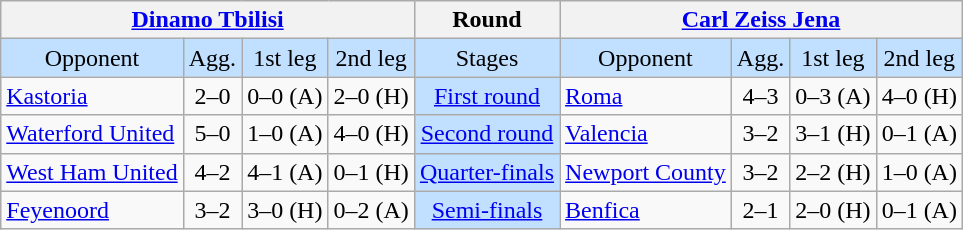<table class="wikitable" style="text-align:center">
<tr>
<th colspan=4> <a href='#'>Dinamo Tbilisi</a></th>
<th>Round</th>
<th colspan=4> <a href='#'>Carl Zeiss Jena</a></th>
</tr>
<tr style="background:#c1e0ff">
<td>Opponent</td>
<td>Agg.</td>
<td>1st leg</td>
<td>2nd leg</td>
<td>Stages</td>
<td>Opponent</td>
<td>Agg.</td>
<td>1st leg</td>
<td>2nd leg</td>
</tr>
<tr>
<td align=left> <a href='#'>Kastoria</a></td>
<td>2–0</td>
<td>0–0 (A)</td>
<td>2–0 (H)</td>
<td style="background:#c1e0ff;"><a href='#'>First round</a></td>
<td align=left> <a href='#'>Roma</a></td>
<td>4–3</td>
<td>0–3 (A)</td>
<td>4–0 (H)</td>
</tr>
<tr>
<td align=left> <a href='#'>Waterford United</a></td>
<td>5–0</td>
<td>1–0 (A)</td>
<td>4–0 (H)</td>
<td style="background:#c1e0ff;"><a href='#'>Second round</a></td>
<td align=left> <a href='#'>Valencia</a></td>
<td>3–2</td>
<td>3–1 (H)</td>
<td>0–1 (A)</td>
</tr>
<tr>
<td align=left> <a href='#'>West Ham United</a></td>
<td>4–2</td>
<td>4–1 (A)</td>
<td>0–1 (H)</td>
<td style="background:#c1e0ff;"><a href='#'>Quarter-finals</a></td>
<td align=left> <a href='#'>Newport County</a></td>
<td>3–2</td>
<td>2–2 (H)</td>
<td>1–0 (A)</td>
</tr>
<tr>
<td align=left> <a href='#'>Feyenoord</a></td>
<td>3–2</td>
<td>3–0 (H)</td>
<td>0–2 (A)</td>
<td style="background:#c1e0ff;"><a href='#'>Semi-finals</a></td>
<td align=left> <a href='#'>Benfica</a></td>
<td>2–1</td>
<td>2–0 (H)</td>
<td>0–1 (A)</td>
</tr>
</table>
